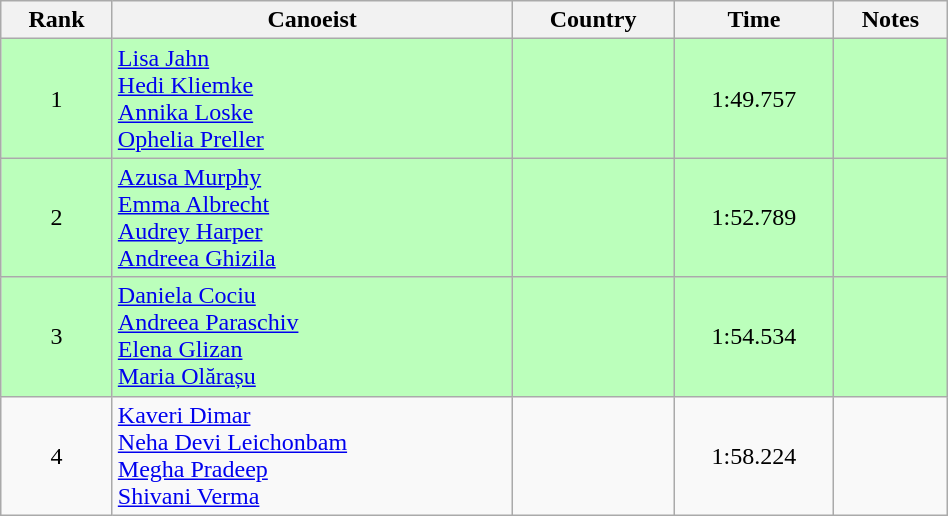<table class="wikitable" style="text-align:center;width: 50%">
<tr>
<th>Rank</th>
<th>Canoeist</th>
<th>Country</th>
<th>Time</th>
<th>Notes</th>
</tr>
<tr bgcolor=bbffbb>
<td>1</td>
<td align="left"><a href='#'>Lisa Jahn</a><br><a href='#'>Hedi Kliemke</a><br><a href='#'>Annika Loske</a><br><a href='#'>Ophelia Preller</a></td>
<td align="left"></td>
<td>1:49.757</td>
<td></td>
</tr>
<tr bgcolor=bbffbb>
<td>2</td>
<td align="left"><a href='#'>Azusa Murphy</a><br><a href='#'>Emma Albrecht</a><br><a href='#'>Audrey Harper</a><br><a href='#'>Andreea Ghizila</a></td>
<td align="left"></td>
<td>1:52.789</td>
<td></td>
</tr>
<tr bgcolor=bbffbb>
<td>3</td>
<td align="left"><a href='#'>Daniela Cociu</a><br><a href='#'>Andreea Paraschiv</a><br><a href='#'>Elena Glizan</a><br><a href='#'>Maria Olărașu</a></td>
<td align="left"></td>
<td>1:54.534</td>
<td></td>
</tr>
<tr>
<td>4</td>
<td align="left"><a href='#'>Kaveri Dimar</a><br><a href='#'>Neha Devi Leichonbam</a><br><a href='#'>Megha Pradeep</a><br><a href='#'>Shivani Verma</a></td>
<td align="left"></td>
<td>1:58.224</td>
<td></td>
</tr>
</table>
